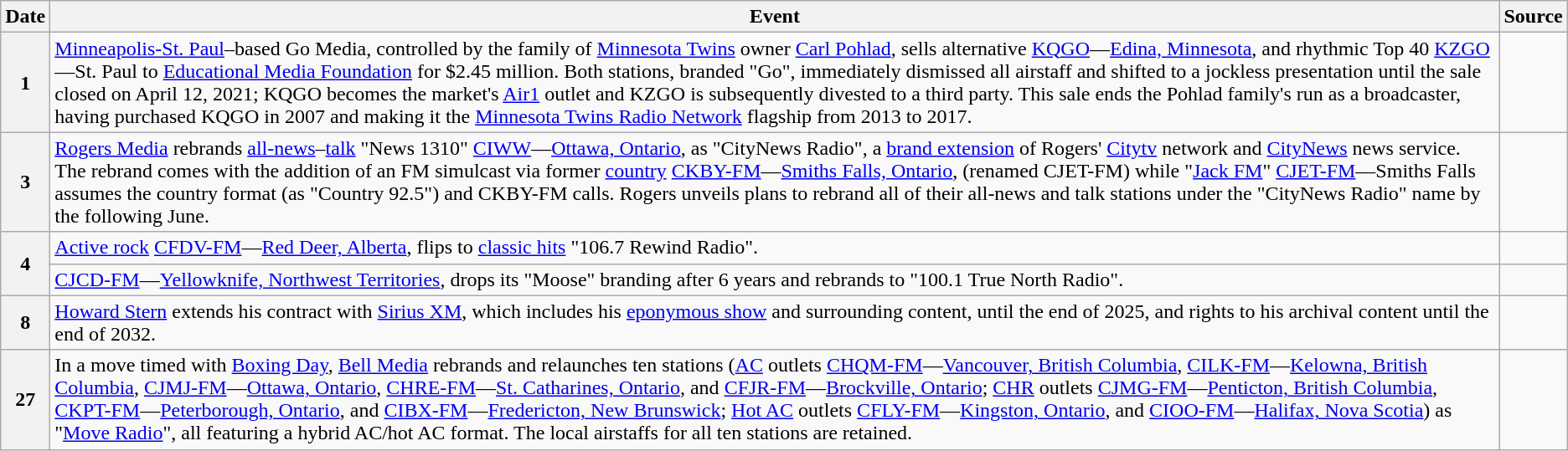<table class="wikitable">
<tr>
<th>Date</th>
<th>Event</th>
<th>Source</th>
</tr>
<tr>
<th>1</th>
<td><a href='#'>Minneapolis-St. Paul</a>–based Go Media, controlled by the family of <a href='#'>Minnesota Twins</a> owner <a href='#'>Carl Pohlad</a>, sells alternative <a href='#'>KQGO</a>—<a href='#'>Edina, Minnesota</a>, and rhythmic Top 40 <a href='#'>KZGO</a>—St. Paul to <a href='#'>Educational Media Foundation</a> for $2.45 million. Both stations, branded "Go", immediately dismissed all airstaff and shifted to a jockless presentation until the sale closed on April 12, 2021; KQGO becomes the market's <a href='#'>Air1</a> outlet and KZGO is subsequently divested to a third party. This sale ends the Pohlad family's run as a broadcaster, having purchased KQGO in 2007 and making it the <a href='#'>Minnesota Twins Radio Network</a> flagship from 2013 to 2017.</td>
<td></td>
</tr>
<tr>
<th>3</th>
<td><a href='#'>Rogers Media</a> rebrands <a href='#'>all-news</a>–<a href='#'>talk</a> "News 1310" <a href='#'>CIWW</a>—<a href='#'>Ottawa, Ontario</a>, as "CityNews Radio", a <a href='#'>brand extension</a> of Rogers' <a href='#'>Citytv</a> network and <a href='#'>CityNews</a> news service. The rebrand comes with the addition of an FM simulcast via former <a href='#'>country</a> <a href='#'>CKBY-FM</a>—<a href='#'>Smiths Falls, Ontario</a>, (renamed CJET-FM) while "<a href='#'>Jack FM</a>" <a href='#'>CJET-FM</a>—Smiths Falls assumes the country format (as "Country 92.5") and CKBY-FM calls. Rogers unveils plans to rebrand all of their all-news and talk stations under the "CityNews Radio" name by the following June.</td>
<td></td>
</tr>
<tr>
<th rowspan=2>4</th>
<td><a href='#'>Active rock</a> <a href='#'>CFDV-FM</a>—<a href='#'>Red Deer, Alberta</a>, flips to <a href='#'>classic hits</a> "106.7 Rewind Radio".</td>
<td></td>
</tr>
<tr>
<td><a href='#'>CJCD-FM</a>—<a href='#'>Yellowknife, Northwest Territories</a>, drops its "Moose" branding after 6 years and rebrands to "100.1 True North Radio".</td>
<td></td>
</tr>
<tr>
<th>8</th>
<td><a href='#'>Howard Stern</a> extends his contract with <a href='#'>Sirius XM</a>, which includes his <a href='#'>eponymous show</a> and surrounding content, until the end of 2025, and rights to his archival content until the end of 2032.</td>
<td></td>
</tr>
<tr>
<th>27</th>
<td>In a move timed with <a href='#'>Boxing Day</a>, <a href='#'>Bell Media</a> rebrands and relaunches ten stations (<a href='#'>AC</a> outlets <a href='#'>CHQM-FM</a>—<a href='#'>Vancouver, British Columbia</a>, <a href='#'>CILK-FM</a>—<a href='#'>Kelowna, British Columbia</a>, <a href='#'>CJMJ-FM</a>—<a href='#'>Ottawa, Ontario</a>, <a href='#'>CHRE-FM</a>—<a href='#'>St. Catharines, Ontario</a>, and <a href='#'>CFJR-FM</a>—<a href='#'>Brockville, Ontario</a>; <a href='#'>CHR</a> outlets <a href='#'>CJMG-FM</a>—<a href='#'>Penticton, British Columbia</a>, <a href='#'>CKPT-FM</a>—<a href='#'>Peterborough, Ontario</a>, and <a href='#'>CIBX-FM</a>—<a href='#'>Fredericton, New Brunswick</a>; <a href='#'>Hot AC</a> outlets <a href='#'>CFLY-FM</a>—<a href='#'>Kingston, Ontario</a>, and <a href='#'>CIOO-FM</a>—<a href='#'>Halifax, Nova Scotia</a>) as "<a href='#'>Move Radio</a>", all featuring a hybrid AC/hot AC format. The local airstaffs for all ten stations are retained.</td>
<td></td>
</tr>
</table>
